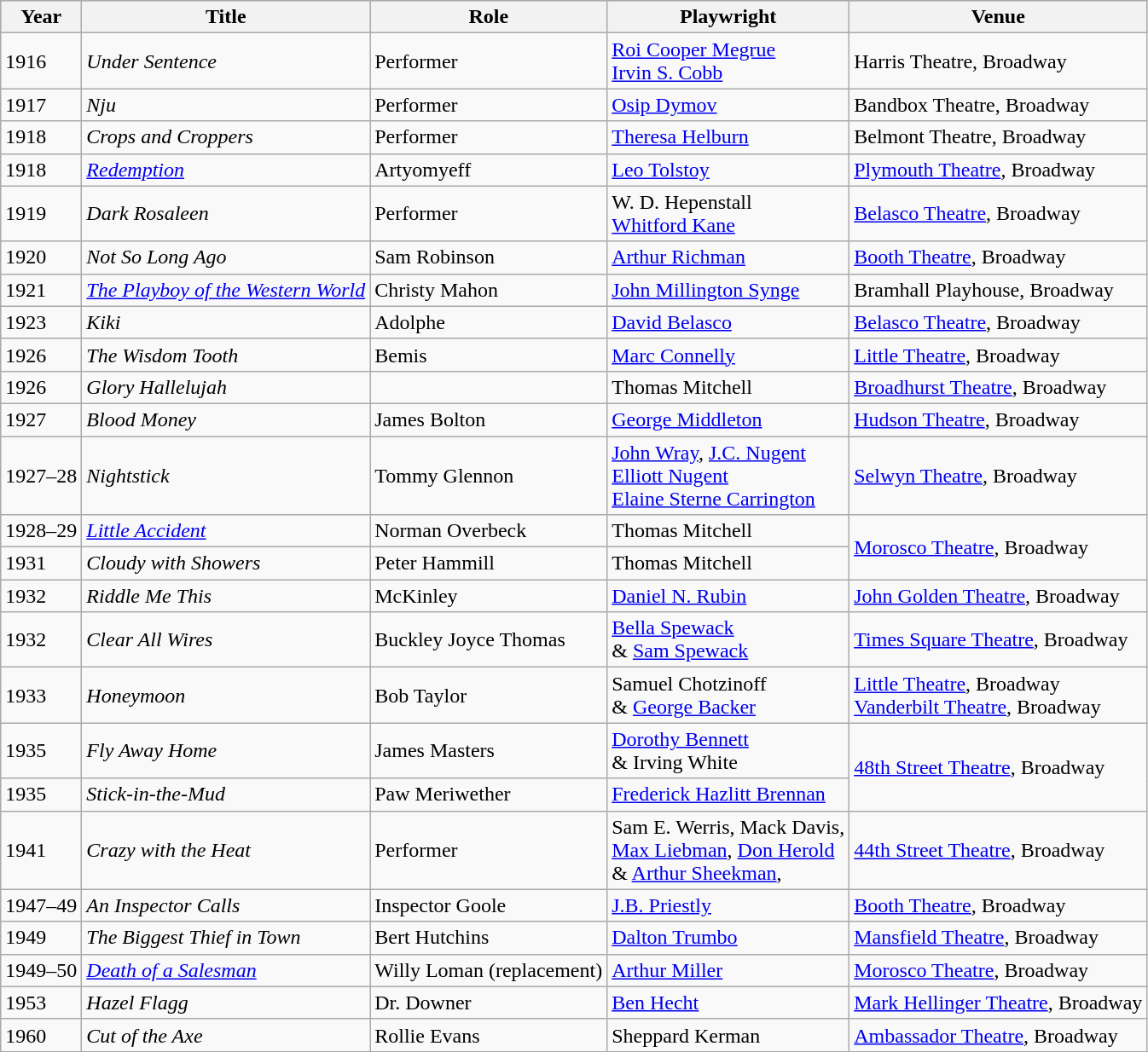<table class=wikitable>
<tr style="background:#b0c4de; text-align:center;">
<th>Year</th>
<th>Title</th>
<th>Role</th>
<th>Playwright</th>
<th>Venue</th>
</tr>
<tr>
<td>1916</td>
<td><em>Under Sentence</em></td>
<td>Performer</td>
<td><a href='#'>Roi Cooper Megrue</a> <br> <a href='#'>Irvin S. Cobb</a></td>
<td>Harris Theatre, Broadway</td>
</tr>
<tr>
<td>1917</td>
<td><em>Nju</em></td>
<td>Performer</td>
<td><a href='#'>Osip Dymov</a></td>
<td>Bandbox Theatre, Broadway</td>
</tr>
<tr>
<td>1918</td>
<td><em>Crops and Croppers</em></td>
<td>Performer</td>
<td><a href='#'>Theresa Helburn</a></td>
<td>Belmont Theatre, Broadway</td>
</tr>
<tr>
<td>1918</td>
<td><em><a href='#'>Redemption</a></em></td>
<td>Artyomyeff</td>
<td><a href='#'>Leo Tolstoy</a></td>
<td><a href='#'>Plymouth Theatre</a>, Broadway</td>
</tr>
<tr>
<td>1919</td>
<td><em>Dark Rosaleen</em></td>
<td>Performer</td>
<td>W. D. Hepenstall <br> <a href='#'>Whitford Kane</a></td>
<td><a href='#'>Belasco Theatre</a>, Broadway</td>
</tr>
<tr>
<td>1920</td>
<td><em>Not So Long Ago</em></td>
<td>Sam Robinson</td>
<td><a href='#'>Arthur Richman</a></td>
<td><a href='#'>Booth Theatre</a>, Broadway</td>
</tr>
<tr>
<td>1921</td>
<td><em><a href='#'>The Playboy of the Western World</a></em></td>
<td>Christy Mahon</td>
<td><a href='#'>John Millington Synge</a></td>
<td>Bramhall Playhouse, Broadway</td>
</tr>
<tr>
<td>1923</td>
<td><em>Kiki</em></td>
<td>Adolphe</td>
<td><a href='#'>David Belasco</a></td>
<td><a href='#'>Belasco Theatre</a>, Broadway</td>
</tr>
<tr>
<td>1926</td>
<td><em>The Wisdom Tooth</em></td>
<td>Bemis</td>
<td><a href='#'>Marc Connelly</a></td>
<td><a href='#'>Little Theatre</a>, Broadway</td>
</tr>
<tr>
<td>1926</td>
<td><em>Glory Hallelujah</em></td>
<td></td>
<td>Thomas Mitchell</td>
<td><a href='#'>Broadhurst Theatre</a>, Broadway</td>
</tr>
<tr>
<td>1927</td>
<td><em>Blood Money</em></td>
<td>James Bolton</td>
<td><a href='#'>George Middleton</a></td>
<td><a href='#'>Hudson Theatre</a>, Broadway</td>
</tr>
<tr>
<td>1927–28</td>
<td><em>Nightstick</em></td>
<td>Tommy Glennon</td>
<td><a href='#'>John Wray</a>, <a href='#'>J.C. Nugent</a> <br> <a href='#'>Elliott Nugent</a> <br> <a href='#'>Elaine Sterne Carrington</a></td>
<td><a href='#'>Selwyn Theatre</a>, Broadway</td>
</tr>
<tr>
<td>1928–29</td>
<td><em><a href='#'>Little Accident</a></em></td>
<td>Norman Overbeck</td>
<td>Thomas Mitchell</td>
<td rowspan=2><a href='#'>Morosco Theatre</a>, Broadway</td>
</tr>
<tr>
<td>1931</td>
<td><em>Cloudy with Showers</em></td>
<td>Peter Hammill</td>
<td>Thomas Mitchell</td>
</tr>
<tr>
<td>1932</td>
<td><em>Riddle Me This</em></td>
<td>McKinley</td>
<td><a href='#'>Daniel N. Rubin</a></td>
<td><a href='#'>John Golden Theatre</a>, Broadway</td>
</tr>
<tr>
<td>1932</td>
<td><em>Clear All Wires</em></td>
<td>Buckley Joyce Thomas</td>
<td><a href='#'>Bella Spewack</a> <br> & <a href='#'>Sam Spewack</a></td>
<td><a href='#'>Times Square Theatre</a>, Broadway</td>
</tr>
<tr>
<td>1933</td>
<td><em>Honeymoon</em></td>
<td>Bob Taylor</td>
<td>Samuel Chotzinoff <br> & <a href='#'>George Backer</a></td>
<td><a href='#'>Little Theatre</a>, Broadway <br> <a href='#'>Vanderbilt Theatre</a>, Broadway</td>
</tr>
<tr>
<td>1935</td>
<td><em>Fly Away Home</em></td>
<td>James Masters</td>
<td><a href='#'>Dorothy Bennett</a> <br> & Irving White</td>
<td rowspan=2><a href='#'>48th Street Theatre</a>, Broadway</td>
</tr>
<tr>
<td>1935</td>
<td><em>Stick-in-the-Mud</em></td>
<td>Paw Meriwether</td>
<td><a href='#'>Frederick Hazlitt Brennan</a></td>
</tr>
<tr>
<td>1941</td>
<td><em>Crazy with the Heat</em></td>
<td>Performer</td>
<td>Sam E. Werris, Mack Davis, <br> <a href='#'>Max Liebman</a>, <a href='#'>Don Herold</a> <br> & <a href='#'>Arthur Sheekman</a>,</td>
<td><a href='#'>44th Street Theatre</a>, Broadway</td>
</tr>
<tr>
<td>1947–49</td>
<td><em>An Inspector Calls</em></td>
<td>Inspector Goole</td>
<td><a href='#'>J.B. Priestly</a></td>
<td><a href='#'>Booth Theatre</a>, Broadway</td>
</tr>
<tr>
<td>1949</td>
<td><em>The Biggest Thief in Town</em></td>
<td>Bert Hutchins</td>
<td><a href='#'>Dalton Trumbo</a></td>
<td><a href='#'>Mansfield Theatre</a>, Broadway</td>
</tr>
<tr>
<td>1949–50</td>
<td><em><a href='#'>Death of a Salesman</a></em></td>
<td>Willy Loman (replacement)</td>
<td><a href='#'>Arthur Miller</a></td>
<td><a href='#'>Morosco Theatre</a>, Broadway</td>
</tr>
<tr>
<td>1953</td>
<td><em>Hazel Flagg</em></td>
<td>Dr. Downer</td>
<td><a href='#'>Ben Hecht</a></td>
<td><a href='#'>Mark Hellinger Theatre</a>, Broadway</td>
</tr>
<tr>
<td>1960</td>
<td><em>Cut of the Axe</em></td>
<td>Rollie Evans</td>
<td>Sheppard Kerman</td>
<td><a href='#'>Ambassador Theatre</a>, Broadway</td>
</tr>
<tr>
</tr>
</table>
